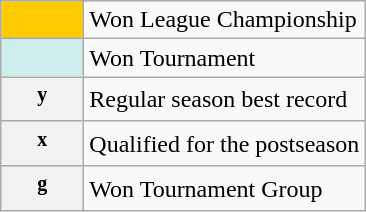<table class="wikitable plainrowheaders">
<tr>
<th scope="row" style="background-color:#FFCC00; width:3em"></th>
<td>Won League Championship</td>
</tr>
<tr>
<th scope="row" style="background-color:#CFECEC; width:3em"></th>
<td>Won Tournament</td>
</tr>
<tr>
<th scope="row" width:3em"><sup><strong>y</strong></sup></th>
<td>Regular season best record</td>
</tr>
<tr>
<th scope="row" width:3em"><sup><strong>x</strong></sup></th>
<td>Qualified for the postseason</td>
</tr>
<tr>
<th scope="row" width:3em"><strong><sup>g</sup></strong></th>
<td>Won Tournament Group</td>
</tr>
</table>
